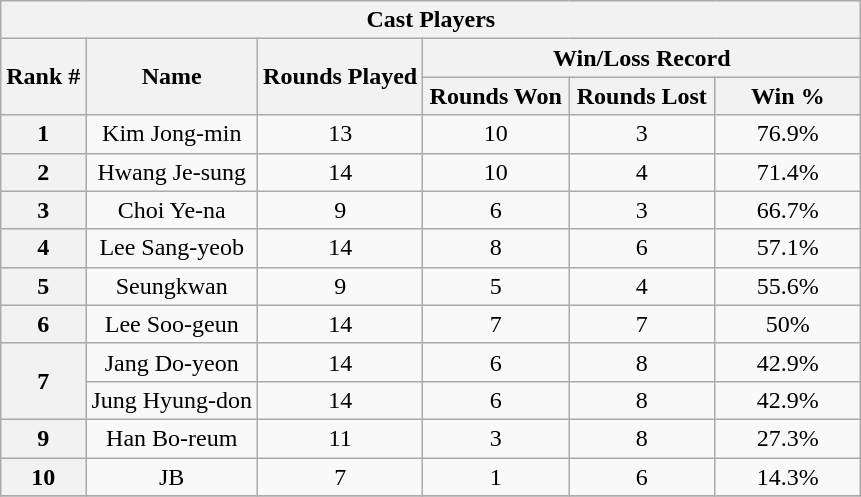<table class="wikitable sortable" style="text-align:center">
<tr>
<th colspan="6">Cast Players</th>
</tr>
<tr>
<th rowspan=2>Rank #</th>
<th rowspan=2>Name</th>
<th rowspan=2>Rounds Played</th>
<th colspan=3>Win/Loss Record</th>
</tr>
<tr>
<th width="90">Rounds Won</th>
<th width="90">Rounds Lost</th>
<th width="90">Win %</th>
</tr>
<tr>
<th>1</th>
<td>Kim Jong-min</td>
<td>13</td>
<td>10</td>
<td>3</td>
<td>76.9%</td>
</tr>
<tr>
<th>2</th>
<td>Hwang Je-sung</td>
<td>14</td>
<td>10</td>
<td>4</td>
<td>71.4%</td>
</tr>
<tr>
<th>3</th>
<td>Choi Ye-na</td>
<td>9</td>
<td>6</td>
<td>3</td>
<td>66.7%</td>
</tr>
<tr>
<th>4</th>
<td>Lee Sang-yeob</td>
<td>14</td>
<td>8</td>
<td>6</td>
<td>57.1%</td>
</tr>
<tr>
<th>5</th>
<td>Seungkwan</td>
<td>9</td>
<td>5</td>
<td>4</td>
<td>55.6%</td>
</tr>
<tr>
<th>6</th>
<td>Lee Soo-geun</td>
<td>14</td>
<td>7</td>
<td>7</td>
<td>50%</td>
</tr>
<tr>
<th rowspan="2">7</th>
<td>Jang Do-yeon</td>
<td>14</td>
<td>6</td>
<td>8</td>
<td>42.9%</td>
</tr>
<tr>
<td>Jung Hyung-don</td>
<td>14</td>
<td>6</td>
<td>8</td>
<td>42.9%</td>
</tr>
<tr>
<th>9</th>
<td>Han Bo-reum</td>
<td>11</td>
<td>3</td>
<td>8</td>
<td>27.3%</td>
</tr>
<tr>
<th>10</th>
<td>JB</td>
<td>7</td>
<td>1</td>
<td>6</td>
<td>14.3%</td>
</tr>
<tr>
</tr>
</table>
